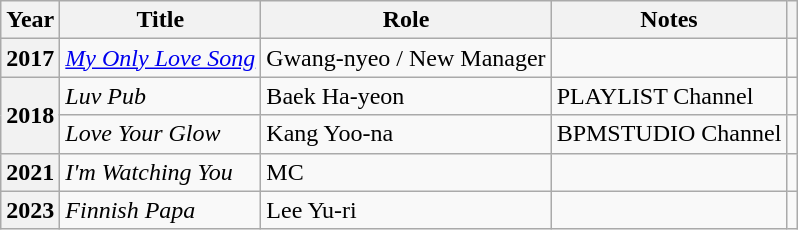<table class="wikitable plainrowheaders sortable">
<tr>
<th scope="col">Year</th>
<th scope="col">Title</th>
<th scope="col">Role</th>
<th scope="col">Notes</th>
<th scope="col" class="unsortable"></th>
</tr>
<tr>
<th scope="row">2017</th>
<td><em><a href='#'>My Only Love Song</a></em></td>
<td>Gwang-nyeo / New Manager</td>
<td></td>
<td style="text-align:center"></td>
</tr>
<tr>
<th scope="row" rowspan="2">2018</th>
<td><em>Luv Pub</em></td>
<td>Baek Ha-yeon</td>
<td>PLAYLIST Channel</td>
<td style="text-align:center"></td>
</tr>
<tr>
<td><em>Love Your Glow</em></td>
<td>Kang Yoo-na</td>
<td>BPMSTUDIO Channel</td>
<td style="text-align:center"></td>
</tr>
<tr>
<th scope="row">2021</th>
<td><em>I'm Watching You</em></td>
<td>MC</td>
<td></td>
<td style="text-align:center"></td>
</tr>
<tr>
<th scope="row">2023</th>
<td><em>Finnish Papa</em></td>
<td>Lee Yu-ri</td>
<td></td>
<td style="text-align:center"></td>
</tr>
</table>
